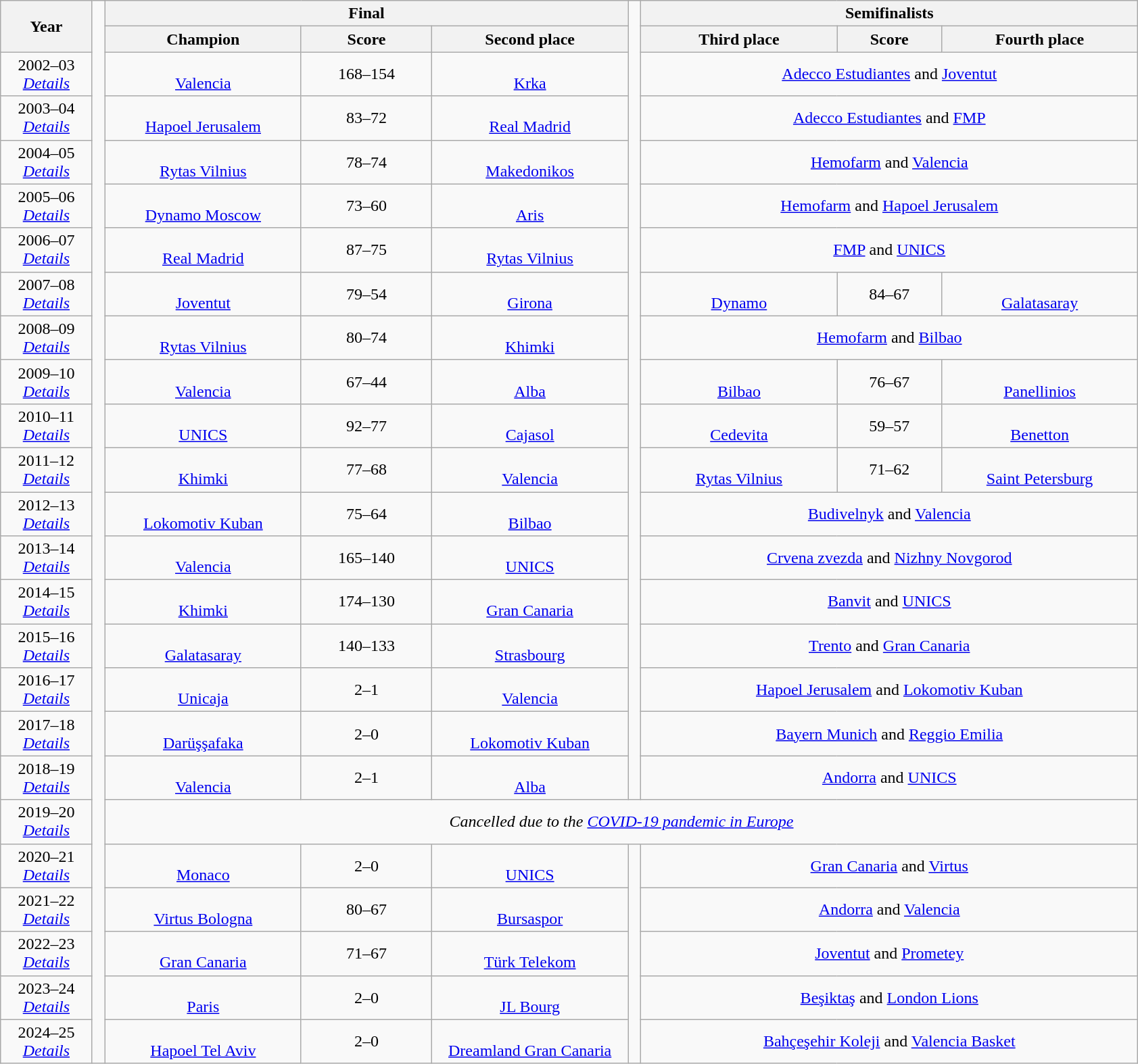<table class="wikitable" style="text-align: center;">
<tr>
<th rowspan="2" style="width:7%;">Year</th>
<td style="width:1%;" rowspan="25"></td>
<th colspan=3>Final</th>
<td style="width:1%;" rowspan="19"></td>
<th colspan=3>Semifinalists</th>
</tr>
<tr>
<th width=15%>Champion</th>
<th width=10%>Score</th>
<th width=15%>Second place</th>
<th width=15%>Third place</th>
<th width=8%>Score</th>
<th width=15%>Fourth place</th>
</tr>
<tr>
<td>2002–03<br><em><a href='#'>Details</a></em></td>
<td><br> <a href='#'>Valencia</a></td>
<td>168–154<br></td>
<td><br> <a href='#'>Krka</a></td>
<td colspan=3> <a href='#'>Adecco Estudiantes</a> and  <a href='#'>Joventut</a></td>
</tr>
<tr>
<td>2003–04<br><em><a href='#'>Details</a></em></td>
<td><br> <a href='#'>Hapoel Jerusalem</a></td>
<td>83–72</td>
<td><br> <a href='#'>Real Madrid</a></td>
<td colspan=3> <a href='#'>Adecco Estudiantes</a> and  <a href='#'>FMP</a></td>
</tr>
<tr>
<td>2004–05<br><em><a href='#'>Details</a></em></td>
<td><br><a href='#'>Rytas Vilnius</a></td>
<td>78–74</td>
<td><br> <a href='#'>Makedonikos</a></td>
<td colspan=3> <a href='#'>Hemofarm</a> and  <a href='#'>Valencia</a></td>
</tr>
<tr>
<td>2005–06<br><em><a href='#'>Details</a></em></td>
<td><br> <a href='#'>Dynamo Moscow</a></td>
<td>73–60</td>
<td><br><a href='#'>Aris</a></td>
<td colspan=3> <a href='#'>Hemofarm</a> and  <a href='#'>Hapoel Jerusalem</a></td>
</tr>
<tr>
<td>2006–07<br><em><a href='#'>Details</a></em></td>
<td><br> <a href='#'>Real Madrid</a></td>
<td>87–75</td>
<td><br><a href='#'>Rytas Vilnius</a></td>
<td colspan=3> <a href='#'>FMP</a> and  <a href='#'>UNICS</a></td>
</tr>
<tr>
<td>2007–08<br><em><a href='#'>Details</a></em></td>
<td><br><a href='#'>Joventut</a></td>
<td>79–54</td>
<td><br><a href='#'>Girona</a></td>
<td><br> <a href='#'>Dynamo</a></td>
<td>84–67</td>
<td><br> <a href='#'>Galatasaray</a></td>
</tr>
<tr>
<td>2008–09<br><em><a href='#'>Details</a></em></td>
<td><br><a href='#'>Rytas Vilnius</a></td>
<td>80–74</td>
<td><br> <a href='#'>Khimki</a></td>
<td colspan=3> <a href='#'>Hemofarm</a> and  <a href='#'>Bilbao</a></td>
</tr>
<tr>
<td>2009–10<br><em><a href='#'>Details</a></em></td>
<td><br> <a href='#'>Valencia</a></td>
<td>67–44</td>
<td><br><a href='#'>Alba</a></td>
<td><br><a href='#'>Bilbao</a></td>
<td>76–67</td>
<td><br> <a href='#'>Panellinios</a></td>
</tr>
<tr>
<td>2010–11<br><em><a href='#'>Details</a></em></td>
<td><br> <a href='#'>UNICS</a></td>
<td>92–77</td>
<td><br> <a href='#'>Cajasol</a></td>
<td><br> <a href='#'>Cedevita</a></td>
<td>59–57</td>
<td><br> <a href='#'>Benetton</a></td>
</tr>
<tr>
<td>2011–12<br><em><a href='#'>Details</a></em></td>
<td><br> <a href='#'>Khimki</a></td>
<td>77–68</td>
<td><br> <a href='#'>Valencia</a></td>
<td><br> <a href='#'>Rytas Vilnius</a></td>
<td>71–62</td>
<td><br> <a href='#'>Saint Petersburg</a></td>
</tr>
<tr>
<td>2012–13<br><em><a href='#'>Details</a></em></td>
<td><br> <a href='#'>Lokomotiv Kuban</a></td>
<td>75–64</td>
<td><br> <a href='#'>Bilbao</a></td>
<td colspan=3> <a href='#'>Budivelnyk</a> and  <a href='#'>Valencia</a></td>
</tr>
<tr>
<td>2013–14<br><em><a href='#'>Details</a></em></td>
<td><br> <a href='#'>Valencia</a></td>
<td>165–140<br></td>
<td><br> <a href='#'>UNICS</a></td>
<td colspan=3>  <a href='#'>Crvena zvezda</a> and  <a href='#'>Nizhny Novgorod</a></td>
</tr>
<tr>
<td>2014–15<br><em><a href='#'>Details</a></em></td>
<td><br> <a href='#'>Khimki</a></td>
<td>174–130 <br></td>
<td><br> <a href='#'>Gran Canaria</a></td>
<td colspan=3> <a href='#'>Banvit</a> and  <a href='#'>UNICS</a></td>
</tr>
<tr>
<td>2015–16<br><em><a href='#'>Details</a></em></td>
<td><br> <a href='#'>Galatasaray</a></td>
<td>140–133 <br></td>
<td><br> <a href='#'>Strasbourg</a></td>
<td colspan=3> <a href='#'>Trento</a> and  <a href='#'>Gran Canaria</a></td>
</tr>
<tr>
<td>2016–17<br><em><a href='#'>Details</a></em></td>
<td><br> <a href='#'>Unicaja</a></td>
<td>2–1 <br></td>
<td><br> <a href='#'>Valencia</a></td>
<td colspan=3> <a href='#'>Hapoel Jerusalem</a> and  <a href='#'>Lokomotiv Kuban</a></td>
</tr>
<tr>
<td>2017–18<br><em><a href='#'>Details</a></em></td>
<td><br><a href='#'>Darüşşafaka</a></td>
<td>2–0 <br></td>
<td><br><a href='#'>Lokomotiv Kuban</a></td>
<td colspan=3> <a href='#'>Bayern Munich</a> and  <a href='#'>Reggio Emilia</a></td>
</tr>
<tr>
<td>2018–19<br><em><a href='#'>Details</a></em></td>
<td><br> <a href='#'>Valencia</a></td>
<td>2–1<br></td>
<td><br> <a href='#'>Alba</a></td>
<td colspan=3> <a href='#'>Andorra</a> and  <a href='#'>UNICS</a></td>
</tr>
<tr>
<td>2019–20<br><em><a href='#'>Details</a></em></td>
<td colspan=7 style="text-align:center;"><em>Cancelled due to the <a href='#'>COVID-19 pandemic in Europe</a></em></td>
</tr>
<tr>
<td>2020–21<br><em><a href='#'>Details</a></em></td>
<td><br> <a href='#'>Monaco</a></td>
<td>2–0<br></td>
<td><br> <a href='#'>UNICS</a></td>
<td style="width:1%;" rowspan="5"></td>
<td colspan=3> <a href='#'>Gran Canaria</a> and  <a href='#'>Virtus</a></td>
</tr>
<tr>
<td>2021–22<br><em><a href='#'>Details</a></em></td>
<td><br><a href='#'>Virtus Bologna</a></td>
<td>80–67</td>
<td><br><a href='#'>Bursaspor</a></td>
<td colspan=3> <a href='#'>Andorra</a> and  <a href='#'>Valencia</a></td>
</tr>
<tr>
<td>2022–23<br><em><a href='#'>Details</a></em></td>
<td><br><a href='#'>Gran Canaria</a></td>
<td>71–67</td>
<td><br><a href='#'>Türk Telekom</a></td>
<td colspan=3> <a href='#'>Joventut</a> and  <a href='#'>Prometey</a></td>
</tr>
<tr>
<td>2023–24<br><em><a href='#'>Details</a></em></td>
<td><br> <a href='#'>Paris</a></td>
<td>2–0<br></td>
<td><br> <a href='#'>JL Bourg</a></td>
<td colspan=3> <a href='#'>Beşiktaş</a> and  <a href='#'>London Lions</a></td>
</tr>
<tr>
<td>2024–25<br><em><a href='#'>Details</a></em></td>
<td><br> <a href='#'>Hapoel Tel Aviv</a></td>
<td>2–0<br></td>
<td><br><a href='#'>Dreamland Gran Canaria</a></td>
<td colspan=3> <a href='#'>Bahçeşehir Koleji</a> and  <a href='#'>Valencia Basket</a></td>
</tr>
</table>
